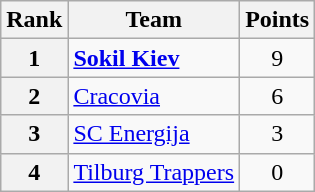<table class="wikitable" style="text-align: center;">
<tr>
<th>Rank</th>
<th>Team</th>
<th>Points</th>
</tr>
<tr>
<th>1</th>
<td style="text-align: left;"> <strong><a href='#'>Sokil Kiev</a></strong></td>
<td>9</td>
</tr>
<tr>
<th>2</th>
<td style="text-align: left;"> <a href='#'>Cracovia</a></td>
<td>6</td>
</tr>
<tr>
<th>3</th>
<td style="text-align: left;"> <a href='#'>SC Energija</a></td>
<td>3</td>
</tr>
<tr>
<th>4</th>
<td style="text-align: left;"> <a href='#'>Tilburg Trappers</a></td>
<td>0</td>
</tr>
</table>
